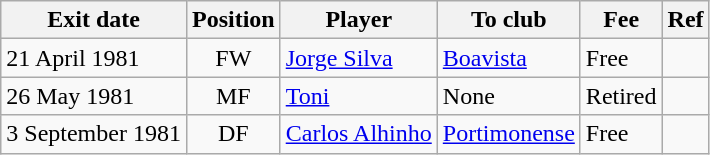<table class="wikitable">
<tr>
<th>Exit date</th>
<th>Position</th>
<th>Player</th>
<th>To club</th>
<th>Fee</th>
<th>Ref</th>
</tr>
<tr>
<td>21 April 1981</td>
<td style="text-align:center;">FW</td>
<td style="text-align:left;"><a href='#'>Jorge Silva</a></td>
<td style="text-align:left;"><a href='#'>Boavista</a></td>
<td>Free</td>
<td></td>
</tr>
<tr>
<td>26 May 1981</td>
<td style="text-align:center;">MF</td>
<td style="text-align:left;"><a href='#'>Toni</a></td>
<td style="text-align:left;">None</td>
<td>Retired</td>
<td></td>
</tr>
<tr>
<td>3 September 1981</td>
<td style="text-align:center;">DF</td>
<td style="text-align:left;"><a href='#'>Carlos Alhinho</a></td>
<td style="text-align:left;"><a href='#'>Portimonense</a></td>
<td>Free</td>
<td></td>
</tr>
</table>
